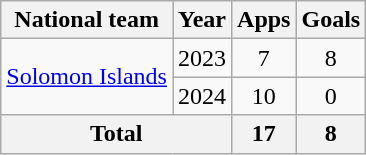<table class="wikitable" style="text-align:center">
<tr>
<th>National team</th>
<th>Year</th>
<th>Apps</th>
<th>Goals</th>
</tr>
<tr>
<td rowspan="2"><a href='#'>Solomon Islands</a></td>
<td>2023</td>
<td>7</td>
<td>8</td>
</tr>
<tr>
<td>2024</td>
<td>10</td>
<td>0</td>
</tr>
<tr>
<th colspan="2">Total</th>
<th>17</th>
<th>8</th>
</tr>
</table>
